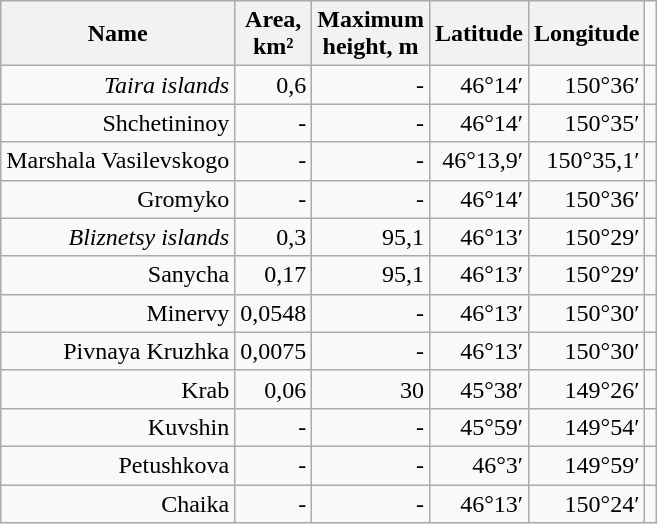<table class="wikitable sortable">
<tr class="highlight">
<th align=center>Name</th>
<th align=center>Area,<br> km²</th>
<th align=center>Maximum<br> height, m</th>
<th align=center>Latitude</th>
<th align=center>Longitude</th>
</tr>
<tr align=right>
<td><em>Taira islands</em></td>
<td>0,6</td>
<td>-</td>
<td>46°14′</td>
<td>150°36′</td>
<td></td>
</tr>
<tr align=right>
<td>Shchetininoy</td>
<td>-</td>
<td>-</td>
<td>46°14′</td>
<td>150°35′</td>
<td></td>
</tr>
<tr align=right>
<td>Marshala Vasilevskogo</td>
<td>-</td>
<td>-</td>
<td>46°13,9′</td>
<td>150°35,1′</td>
<td></td>
</tr>
<tr align=right>
<td>Gromyko</td>
<td>-</td>
<td>-</td>
<td>46°14′</td>
<td>150°36′</td>
<td></td>
</tr>
<tr align=right>
<td><em>Bliznetsy islands</em></td>
<td>0,3</td>
<td>95,1</td>
<td>46°13′</td>
<td>150°29′</td>
<td></td>
</tr>
<tr align=right>
<td>Sanycha</td>
<td>0,17</td>
<td>95,1</td>
<td>46°13′</td>
<td>150°29′</td>
<td></td>
</tr>
<tr align=right>
<td>Minervy</td>
<td>0,0548</td>
<td>-</td>
<td>46°13′</td>
<td>150°30′</td>
<td></td>
</tr>
<tr align=right>
<td>Pivnaya Kruzhka</td>
<td>0,0075</td>
<td>-</td>
<td>46°13′</td>
<td>150°30′</td>
<td></td>
</tr>
<tr align=right>
<td>Krab</td>
<td>0,06</td>
<td>30</td>
<td>45°38′</td>
<td>149°26′</td>
<td></td>
</tr>
<tr align=right>
<td>Kuvshin</td>
<td>-</td>
<td>-</td>
<td>45°59′</td>
<td>149°54′</td>
<td></td>
</tr>
<tr align=right>
<td>Petushkova</td>
<td>-</td>
<td>-</td>
<td>46°3′</td>
<td>149°59′</td>
<td></td>
</tr>
<tr align=right>
<td>Chaika</td>
<td>-</td>
<td>-</td>
<td>46°13′</td>
<td>150°24′</td>
<td></td>
</tr>
</table>
